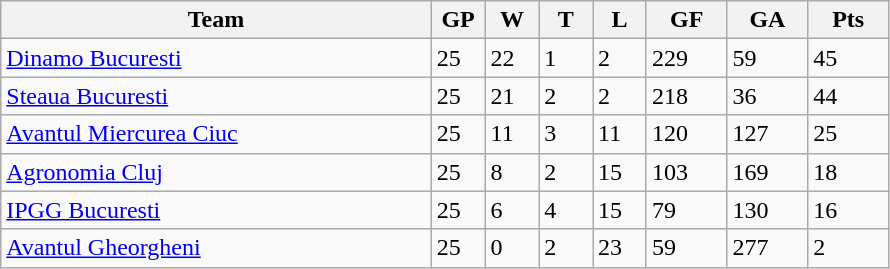<table class="wikitable">
<tr>
<th width="40%">Team</th>
<th width="5%">GP</th>
<th width="5%">W</th>
<th width="5%">T</th>
<th width="5%">L</th>
<th width="7.5%">GF</th>
<th width="7.5%">GA</th>
<th width="7.5%">Pts</th>
</tr>
<tr>
<td><a href='#'>Dinamo Bucuresti</a></td>
<td>25</td>
<td>22</td>
<td>1</td>
<td>2</td>
<td>229</td>
<td>59</td>
<td>45</td>
</tr>
<tr>
<td><a href='#'>Steaua Bucuresti</a></td>
<td>25</td>
<td>21</td>
<td>2</td>
<td>2</td>
<td>218</td>
<td>36</td>
<td>44</td>
</tr>
<tr>
<td><a href='#'>Avantul Miercurea Ciuc</a></td>
<td>25</td>
<td>11</td>
<td>3</td>
<td>11</td>
<td>120</td>
<td>127</td>
<td>25</td>
</tr>
<tr>
<td><a href='#'>Agronomia Cluj</a></td>
<td>25</td>
<td>8</td>
<td>2</td>
<td>15</td>
<td>103</td>
<td>169</td>
<td>18</td>
</tr>
<tr>
<td><a href='#'>IPGG Bucuresti</a></td>
<td>25</td>
<td>6</td>
<td>4</td>
<td>15</td>
<td>79</td>
<td>130</td>
<td>16</td>
</tr>
<tr>
<td><a href='#'>Avantul Gheorgheni</a></td>
<td>25</td>
<td>0</td>
<td>2</td>
<td>23</td>
<td>59</td>
<td>277</td>
<td>2</td>
</tr>
</table>
